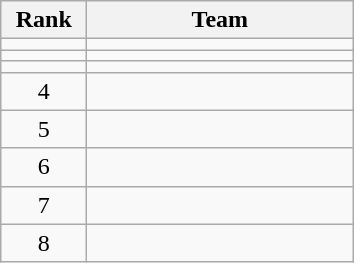<table class="wikitable" style="text-align: center">
<tr>
<th width=50>Rank</th>
<th width=170>Team</th>
</tr>
<tr>
<td></td>
<td align=left></td>
</tr>
<tr>
<td></td>
<td align=left></td>
</tr>
<tr>
<td></td>
<td align=left></td>
</tr>
<tr>
<td>4</td>
<td align=left></td>
</tr>
<tr>
<td>5</td>
<td align=left></td>
</tr>
<tr>
<td>6</td>
<td align=left></td>
</tr>
<tr>
<td>7</td>
<td align=left></td>
</tr>
<tr>
<td>8</td>
<td align=left></td>
</tr>
</table>
